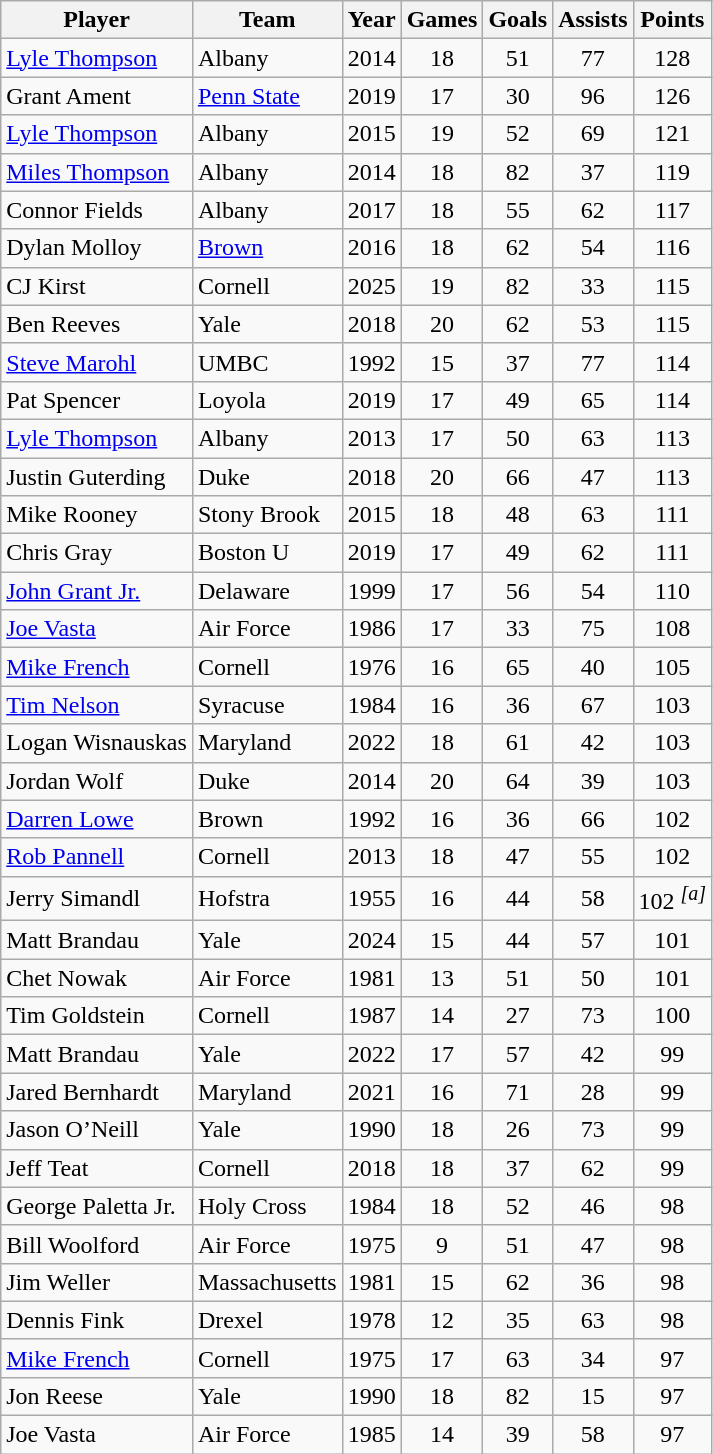<table class="wikitable sortable" style="text-align:center">
<tr>
<th>Player</th>
<th>Team</th>
<th>Year</th>
<th>Games</th>
<th>Goals</th>
<th>Assists</th>
<th>Points</th>
</tr>
<tr>
<td align=left><a href='#'>Lyle Thompson</a></td>
<td align=left>Albany</td>
<td>2014</td>
<td>18</td>
<td>51</td>
<td>77</td>
<td>128</td>
</tr>
<tr>
<td align=left>Grant Ament</td>
<td align=left><a href='#'>Penn State</a></td>
<td>2019</td>
<td>17</td>
<td>30</td>
<td>96</td>
<td>126</td>
</tr>
<tr>
<td align=left><a href='#'>Lyle Thompson</a></td>
<td align=left>Albany</td>
<td>2015</td>
<td>19</td>
<td>52</td>
<td>69</td>
<td>121</td>
</tr>
<tr>
<td align=left><a href='#'>Miles Thompson</a></td>
<td align=left>Albany</td>
<td>2014</td>
<td>18</td>
<td>82</td>
<td>37</td>
<td>119</td>
</tr>
<tr>
<td align=left>Connor Fields</td>
<td align=left>Albany</td>
<td>2017</td>
<td>18</td>
<td>55</td>
<td>62</td>
<td>117</td>
</tr>
<tr>
<td align=left>Dylan Molloy</td>
<td align=left><a href='#'>Brown</a></td>
<td>2016</td>
<td>18</td>
<td>62</td>
<td>54</td>
<td>116</td>
</tr>
<tr>
<td align=left>CJ Kirst</td>
<td align=left>Cornell</td>
<td>2025</td>
<td>19</td>
<td>82</td>
<td>33</td>
<td>115</td>
</tr>
<tr>
<td align=left>Ben Reeves</td>
<td align=left>Yale</td>
<td>2018</td>
<td>20</td>
<td>62</td>
<td>53</td>
<td>115</td>
</tr>
<tr>
<td align=left><a href='#'>Steve Marohl</a></td>
<td align=left>UMBC</td>
<td>1992</td>
<td>15</td>
<td>37</td>
<td>77</td>
<td>114</td>
</tr>
<tr>
<td align=left>Pat Spencer</td>
<td align=left>Loyola</td>
<td>2019</td>
<td>17</td>
<td>49</td>
<td>65</td>
<td>114</td>
</tr>
<tr>
<td align=left><a href='#'>Lyle Thompson</a></td>
<td align=left>Albany</td>
<td>2013</td>
<td>17</td>
<td>50</td>
<td>63</td>
<td>113</td>
</tr>
<tr>
<td align=left>Justin Guterding</td>
<td align=left>Duke</td>
<td>2018</td>
<td>20</td>
<td>66</td>
<td>47</td>
<td>113</td>
</tr>
<tr>
<td align=left>Mike Rooney</td>
<td align=left>Stony Brook</td>
<td>2015</td>
<td>18</td>
<td>48</td>
<td>63</td>
<td>111</td>
</tr>
<tr>
<td align=left>Chris Gray</td>
<td align=left>Boston U</td>
<td>2019</td>
<td>17</td>
<td>49</td>
<td>62</td>
<td>111</td>
</tr>
<tr>
<td align=left><a href='#'>John Grant Jr.</a></td>
<td align=left>Delaware</td>
<td>1999</td>
<td>17</td>
<td>56</td>
<td>54</td>
<td>110</td>
</tr>
<tr>
<td align=left><a href='#'>Joe Vasta</a></td>
<td align=left>Air Force</td>
<td>1986</td>
<td>17</td>
<td>33</td>
<td>75</td>
<td>108</td>
</tr>
<tr>
<td align=left><a href='#'>Mike French</a></td>
<td align=left>Cornell</td>
<td>1976</td>
<td>16</td>
<td>65</td>
<td>40</td>
<td>105</td>
</tr>
<tr>
<td align=left><a href='#'>Tim Nelson</a></td>
<td align=left>Syracuse</td>
<td>1984</td>
<td>16</td>
<td>36</td>
<td>67</td>
<td>103</td>
</tr>
<tr>
<td align=left>Logan Wisnauskas</td>
<td align=left>Maryland</td>
<td>2022</td>
<td>18</td>
<td>61</td>
<td>42</td>
<td>103</td>
</tr>
<tr>
<td align=left>Jordan Wolf</td>
<td align=left>Duke</td>
<td>2014</td>
<td>20</td>
<td>64</td>
<td>39</td>
<td>103</td>
</tr>
<tr>
<td align=left><a href='#'>Darren Lowe</a></td>
<td align=left>Brown</td>
<td>1992</td>
<td>16</td>
<td>36</td>
<td>66</td>
<td>102</td>
</tr>
<tr>
<td align=left><a href='#'>Rob Pannell</a></td>
<td align=left>Cornell</td>
<td>2013</td>
<td>18</td>
<td>47</td>
<td>55</td>
<td>102</td>
</tr>
<tr>
<td align=left>Jerry Simandl</td>
<td align=left>Hofstra</td>
<td>1955</td>
<td>16</td>
<td>44</td>
<td>58</td>
<td>102 <sup><em>[a]</em></sup></td>
</tr>
<tr>
<td align=left>Matt Brandau</td>
<td align=left>Yale</td>
<td>2024</td>
<td>15</td>
<td>44</td>
<td>57</td>
<td>101</td>
</tr>
<tr>
<td align=left>Chet Nowak</td>
<td align=left>Air Force</td>
<td>1981</td>
<td>13</td>
<td>51</td>
<td>50</td>
<td>101</td>
</tr>
<tr>
<td align=left>Tim Goldstein</td>
<td align=left>Cornell</td>
<td>1987</td>
<td>14</td>
<td>27</td>
<td>73</td>
<td>100</td>
</tr>
<tr>
<td align=left>Matt Brandau</td>
<td align=left>Yale</td>
<td>2022</td>
<td>17</td>
<td>57</td>
<td>42</td>
<td>99</td>
</tr>
<tr>
<td align=left>Jared Bernhardt</td>
<td align=left>Maryland</td>
<td>2021</td>
<td>16</td>
<td>71</td>
<td>28</td>
<td>99</td>
</tr>
<tr>
<td align=left>Jason O’Neill</td>
<td align=left>Yale</td>
<td>1990</td>
<td>18</td>
<td>26</td>
<td>73</td>
<td>99</td>
</tr>
<tr>
<td align=left>Jeff Teat</td>
<td align=left>Cornell</td>
<td>2018</td>
<td>18</td>
<td>37</td>
<td>62</td>
<td>99</td>
</tr>
<tr>
<td align=left>George Paletta Jr.</td>
<td align=left>Holy Cross</td>
<td>1984</td>
<td>18</td>
<td>52</td>
<td>46</td>
<td>98</td>
</tr>
<tr>
<td align=left>Bill Woolford</td>
<td align=left>Air Force</td>
<td>1975</td>
<td>9</td>
<td>51</td>
<td>47</td>
<td>98</td>
</tr>
<tr>
<td align=left>Jim Weller</td>
<td align=left>Massachusetts</td>
<td>1981</td>
<td>15</td>
<td>62</td>
<td>36</td>
<td>98</td>
</tr>
<tr>
<td align=left>Dennis Fink</td>
<td align=left>Drexel</td>
<td>1978</td>
<td>12</td>
<td>35</td>
<td>63</td>
<td>98</td>
</tr>
<tr>
<td align=left><a href='#'>Mike French</a></td>
<td align=left>Cornell</td>
<td>1975</td>
<td>17</td>
<td>63</td>
<td>34</td>
<td>97</td>
</tr>
<tr>
<td align=left>Jon Reese</td>
<td align=left>Yale</td>
<td>1990</td>
<td>18</td>
<td>82</td>
<td>15</td>
<td>97</td>
</tr>
<tr>
<td align=left>Joe Vasta</td>
<td align=left>Air Force</td>
<td>1985</td>
<td>14</td>
<td>39</td>
<td>58</td>
<td>97</td>
</tr>
</table>
